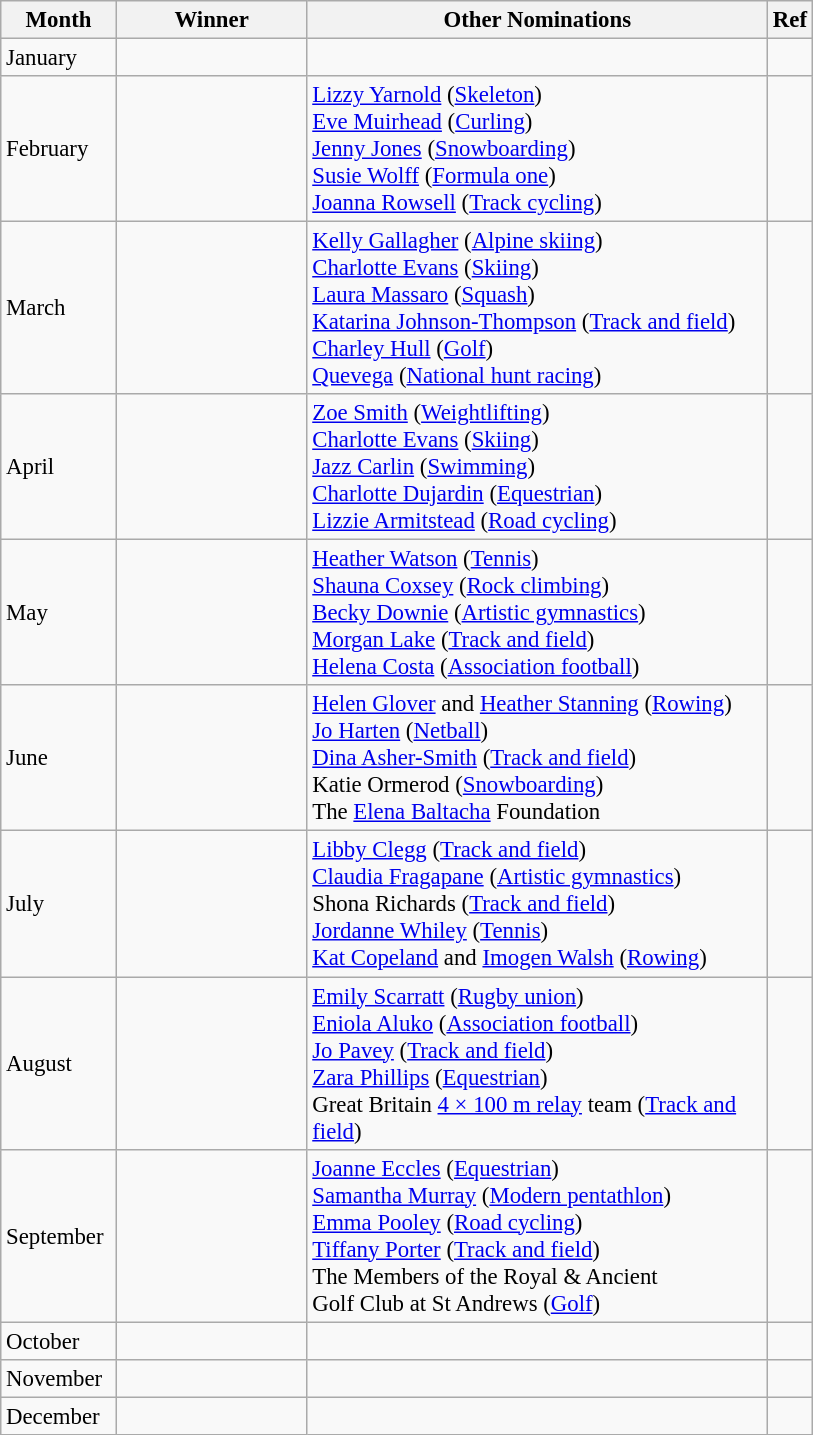<table class="wikitable" style="font-size: 95%">
<tr>
<th style="width:70px;">Month</th>
<th style="width:120px;">Winner</th>
<th style="width:300px;">Other Nominations</th>
<th style="width:10px;">Ref</th>
</tr>
<tr>
<td>January</td>
<td></td>
<td></td>
<td></td>
</tr>
<tr>
<td>February</td>
<td></td>
<td><a href='#'>Lizzy Yarnold</a> (<a href='#'>Skeleton</a>)<br><a href='#'>Eve Muirhead</a> (<a href='#'>Curling</a>)<br><a href='#'>Jenny Jones</a> (<a href='#'>Snowboarding</a>)<br><a href='#'>Susie Wolff</a> (<a href='#'>Formula one</a>)<br><a href='#'>Joanna Rowsell</a> (<a href='#'>Track cycling</a>)</td>
<td></td>
</tr>
<tr>
<td>March</td>
<td></td>
<td><a href='#'>Kelly Gallagher</a> (<a href='#'>Alpine skiing</a>)<br><a href='#'>Charlotte Evans</a> (<a href='#'>Skiing</a>)<br><a href='#'>Laura Massaro</a> (<a href='#'>Squash</a>)<br><a href='#'>Katarina Johnson-Thompson</a> (<a href='#'>Track and field</a>)<br><a href='#'>Charley Hull</a> (<a href='#'>Golf</a>)<br><a href='#'>Quevega</a> (<a href='#'>National hunt racing</a>)</td>
<td></td>
</tr>
<tr>
<td>April</td>
<td></td>
<td><a href='#'>Zoe Smith</a> (<a href='#'>Weightlifting</a>)<br><a href='#'>Charlotte Evans</a> (<a href='#'>Skiing</a>)<br><a href='#'>Jazz Carlin</a> (<a href='#'>Swimming</a>)<br><a href='#'>Charlotte Dujardin</a> (<a href='#'>Equestrian</a>)<br><a href='#'>Lizzie Armitstead</a> (<a href='#'>Road cycling</a>)</td>
<td></td>
</tr>
<tr>
<td>May</td>
<td></td>
<td><a href='#'>Heather Watson</a> (<a href='#'>Tennis</a>)<br><a href='#'>Shauna Coxsey</a> (<a href='#'>Rock climbing</a>)<br><a href='#'>Becky Downie</a> (<a href='#'>Artistic gymnastics</a>)<br><a href='#'>Morgan Lake</a> (<a href='#'>Track and field</a>)<br><a href='#'>Helena Costa</a> (<a href='#'>Association football</a>)</td>
<td></td>
</tr>
<tr>
<td>June</td>
<td></td>
<td><a href='#'>Helen Glover</a> and <a href='#'>Heather Stanning</a> (<a href='#'>Rowing</a>)<br><a href='#'>Jo Harten</a> (<a href='#'>Netball</a>)<br><a href='#'>Dina Asher-Smith</a> (<a href='#'>Track and field</a>)<br>Katie Ormerod (<a href='#'>Snowboarding</a>)<br>The <a href='#'>Elena Baltacha</a> Foundation</td>
<td></td>
</tr>
<tr>
<td>July</td>
<td></td>
<td><a href='#'>Libby Clegg</a> (<a href='#'>Track and field</a>)<br><a href='#'>Claudia Fragapane</a> (<a href='#'>Artistic gymnastics</a>)<br>Shona Richards (<a href='#'>Track and field</a>)<br><a href='#'>Jordanne Whiley</a> (<a href='#'>Tennis</a>)<br><a href='#'>Kat Copeland</a> and <a href='#'>Imogen Walsh</a> (<a href='#'>Rowing</a>)</td>
<td></td>
</tr>
<tr>
<td>August</td>
<td></td>
<td><a href='#'>Emily Scarratt</a> (<a href='#'>Rugby union</a>)<br><a href='#'>Eniola Aluko</a> (<a href='#'>Association football</a>)<br><a href='#'>Jo Pavey</a> (<a href='#'>Track and field</a>)<br><a href='#'>Zara Phillips</a> (<a href='#'>Equestrian</a>)<br>Great Britain <a href='#'>4 × 100 m relay</a> team (<a href='#'>Track and field</a>)<br></td>
<td></td>
</tr>
<tr>
<td>September</td>
<td></td>
<td><a href='#'>Joanne Eccles</a> (<a href='#'>Equestrian</a>)<br><a href='#'>Samantha Murray</a> (<a href='#'>Modern pentathlon</a>)<br><a href='#'>Emma Pooley</a> (<a href='#'>Road cycling</a>)<br><a href='#'>Tiffany Porter</a> (<a href='#'>Track and field</a>)<br>The Members of the Royal & Ancient<br>Golf Club at St Andrews (<a href='#'>Golf</a>)</td>
<td></td>
</tr>
<tr>
<td>October</td>
<td></td>
<td></td>
<td></td>
</tr>
<tr>
<td>November</td>
<td></td>
<td></td>
<td></td>
</tr>
<tr>
<td>December</td>
<td></td>
<td></td>
<td></td>
</tr>
</table>
